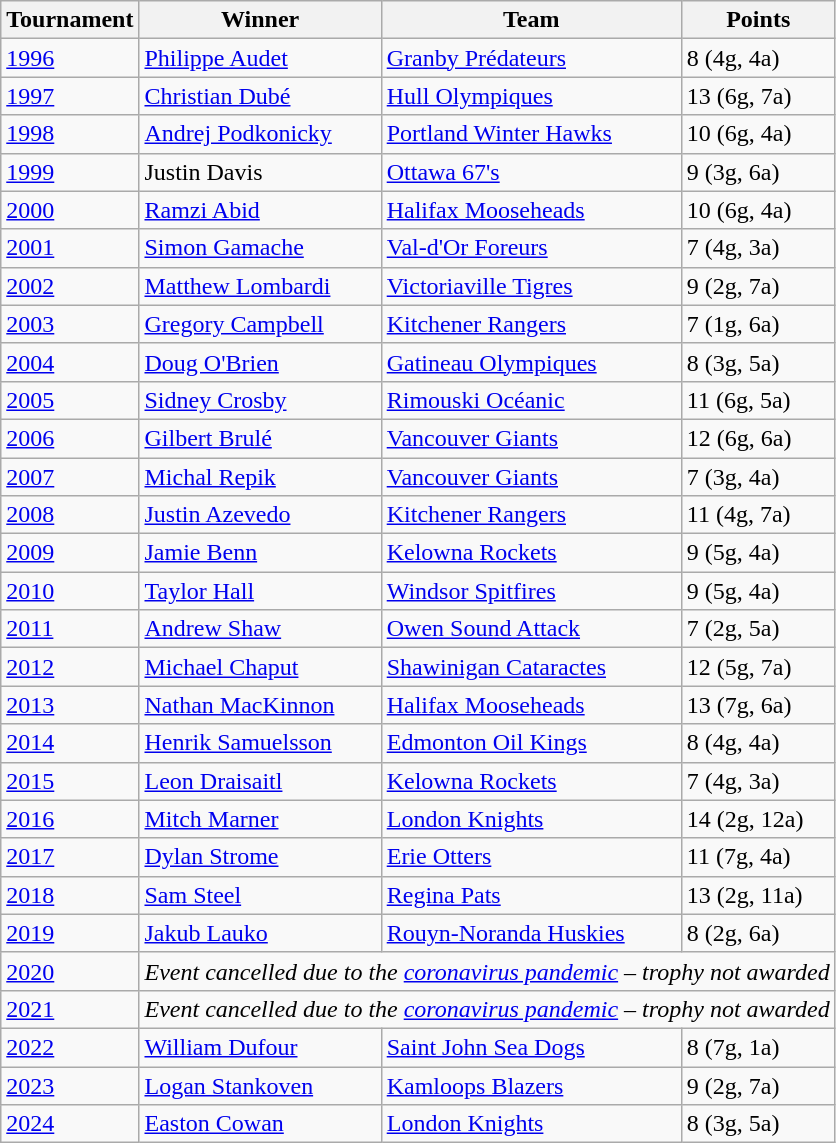<table class="wikitable sortable">
<tr>
<th>Tournament</th>
<th>Winner</th>
<th>Team</th>
<th>Points</th>
</tr>
<tr>
<td><a href='#'>1996</a></td>
<td><a href='#'>Philippe Audet</a></td>
<td><a href='#'>Granby Prédateurs</a></td>
<td>8 (4g, 4a)</td>
</tr>
<tr>
<td><a href='#'>1997</a></td>
<td><a href='#'>Christian Dubé</a></td>
<td><a href='#'>Hull Olympiques</a></td>
<td>13 (6g, 7a)</td>
</tr>
<tr>
<td><a href='#'>1998</a></td>
<td><a href='#'>Andrej Podkonicky</a></td>
<td><a href='#'>Portland Winter Hawks</a></td>
<td>10 (6g, 4a)</td>
</tr>
<tr>
<td><a href='#'>1999</a></td>
<td>Justin Davis</td>
<td><a href='#'>Ottawa 67's</a></td>
<td>9 (3g, 6a)</td>
</tr>
<tr>
<td><a href='#'>2000</a></td>
<td><a href='#'>Ramzi Abid</a></td>
<td><a href='#'>Halifax Mooseheads</a></td>
<td>10 (6g, 4a)</td>
</tr>
<tr>
<td><a href='#'>2001</a></td>
<td><a href='#'>Simon Gamache</a></td>
<td><a href='#'>Val-d'Or Foreurs</a></td>
<td>7 (4g, 3a)</td>
</tr>
<tr>
<td><a href='#'>2002</a></td>
<td><a href='#'>Matthew Lombardi</a></td>
<td><a href='#'>Victoriaville Tigres</a></td>
<td>9 (2g, 7a)</td>
</tr>
<tr>
<td><a href='#'>2003</a></td>
<td><a href='#'>Gregory Campbell</a></td>
<td><a href='#'>Kitchener Rangers</a></td>
<td>7 (1g, 6a)</td>
</tr>
<tr>
<td><a href='#'>2004</a></td>
<td><a href='#'>Doug O'Brien</a></td>
<td><a href='#'>Gatineau Olympiques</a></td>
<td>8 (3g, 5a)</td>
</tr>
<tr>
<td><a href='#'>2005</a></td>
<td><a href='#'>Sidney Crosby</a></td>
<td><a href='#'>Rimouski Océanic</a></td>
<td>11 (6g, 5a)</td>
</tr>
<tr>
<td><a href='#'>2006</a></td>
<td><a href='#'>Gilbert Brulé</a></td>
<td><a href='#'>Vancouver Giants</a></td>
<td>12 (6g, 6a)</td>
</tr>
<tr>
<td><a href='#'>2007</a></td>
<td><a href='#'>Michal Repik</a></td>
<td><a href='#'>Vancouver Giants</a></td>
<td>7 (3g, 4a)</td>
</tr>
<tr>
<td><a href='#'>2008</a></td>
<td><a href='#'>Justin Azevedo</a></td>
<td><a href='#'>Kitchener Rangers</a></td>
<td>11 (4g, 7a)</td>
</tr>
<tr>
<td><a href='#'>2009</a></td>
<td><a href='#'>Jamie Benn</a></td>
<td><a href='#'>Kelowna Rockets</a></td>
<td>9 (5g, 4a)</td>
</tr>
<tr>
<td><a href='#'>2010</a></td>
<td><a href='#'>Taylor Hall</a></td>
<td><a href='#'>Windsor Spitfires</a></td>
<td>9 (5g, 4a)</td>
</tr>
<tr>
<td><a href='#'>2011</a></td>
<td><a href='#'>Andrew Shaw</a></td>
<td><a href='#'>Owen Sound Attack</a></td>
<td>7 (2g, 5a)</td>
</tr>
<tr>
<td><a href='#'>2012</a></td>
<td><a href='#'>Michael Chaput</a></td>
<td><a href='#'>Shawinigan Cataractes</a></td>
<td>12 (5g, 7a)</td>
</tr>
<tr>
<td><a href='#'>2013</a></td>
<td><a href='#'>Nathan MacKinnon</a></td>
<td><a href='#'>Halifax Mooseheads</a></td>
<td>13 (7g, 6a)</td>
</tr>
<tr>
<td><a href='#'>2014</a></td>
<td><a href='#'>Henrik Samuelsson</a></td>
<td><a href='#'>Edmonton Oil Kings</a></td>
<td>8 (4g, 4a)</td>
</tr>
<tr>
<td><a href='#'>2015</a></td>
<td><a href='#'>Leon Draisaitl</a></td>
<td><a href='#'>Kelowna Rockets</a></td>
<td>7 (4g, 3a)</td>
</tr>
<tr>
<td><a href='#'>2016</a></td>
<td><a href='#'>Mitch Marner</a></td>
<td><a href='#'>London Knights</a></td>
<td>14 (2g, 12a)</td>
</tr>
<tr>
<td><a href='#'>2017</a></td>
<td><a href='#'>Dylan Strome</a></td>
<td><a href='#'>Erie Otters</a></td>
<td>11 (7g, 4a)</td>
</tr>
<tr>
<td><a href='#'>2018</a></td>
<td><a href='#'>Sam Steel</a></td>
<td><a href='#'>Regina Pats</a></td>
<td>13 (2g, 11a)</td>
</tr>
<tr>
<td><a href='#'>2019</a></td>
<td><a href='#'>Jakub Lauko</a></td>
<td><a href='#'>Rouyn-Noranda Huskies</a></td>
<td>8 (2g, 6a)</td>
</tr>
<tr>
<td><a href='#'>2020</a></td>
<td colspan="3"><em>Event cancelled due to the <a href='#'>coronavirus pandemic</a> – trophy not awarded</em></td>
</tr>
<tr>
<td><a href='#'>2021</a></td>
<td colspan="3"><em>Event cancelled due to the <a href='#'>coronavirus pandemic</a> – trophy not awarded</em></td>
</tr>
<tr>
<td><a href='#'>2022</a></td>
<td><a href='#'>William Dufour</a></td>
<td><a href='#'>Saint John Sea Dogs</a></td>
<td>8 (7g, 1a)</td>
</tr>
<tr>
<td><a href='#'>2023</a></td>
<td><a href='#'>Logan Stankoven</a></td>
<td><a href='#'>Kamloops Blazers</a></td>
<td>9 (2g, 7a)</td>
</tr>
<tr>
<td><a href='#'>2024</a></td>
<td><a href='#'>Easton Cowan</a></td>
<td><a href='#'>London Knights</a></td>
<td>8 (3g, 5a)</td>
</tr>
</table>
